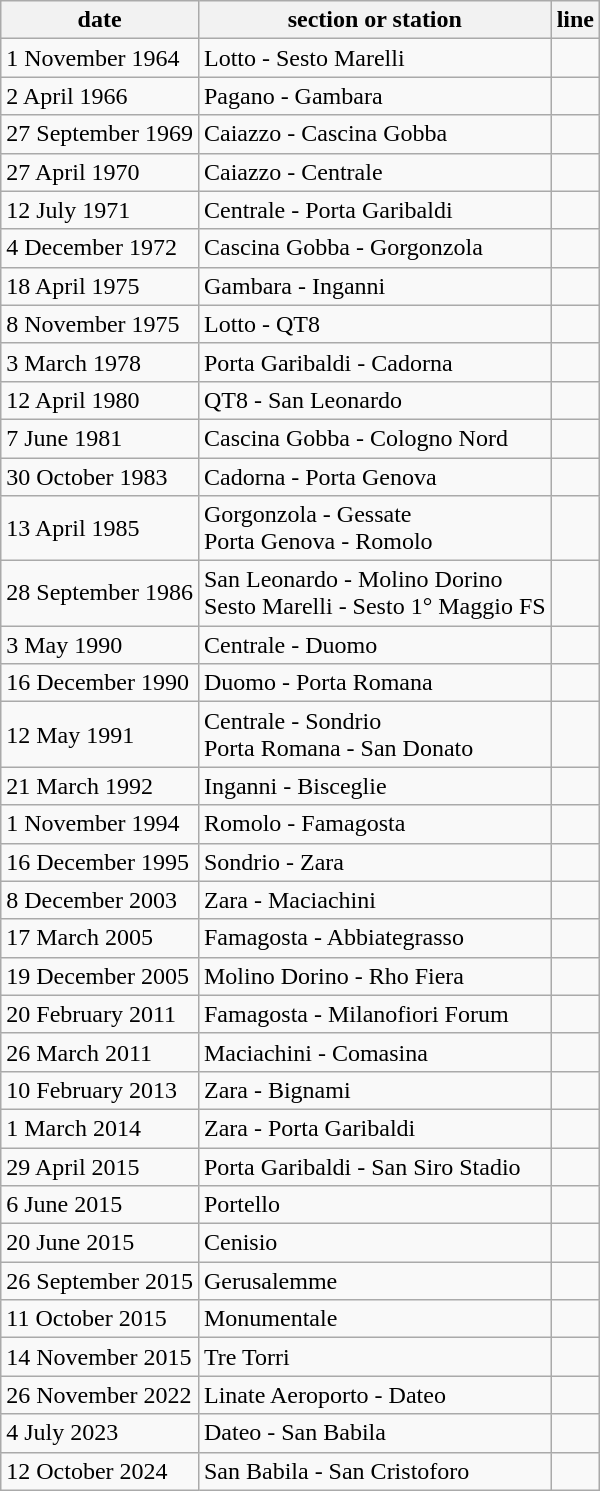<table class="wikitable collapsible collapsed" style="min-width:300px">
<tr>
<th>date</th>
<th>section or station</th>
<th>line</th>
</tr>
<tr>
<td>1 November 1964</td>
<td>Lotto - Sesto Marelli</td>
<td></td>
</tr>
<tr>
<td>2 April 1966</td>
<td>Pagano - Gambara</td>
<td></td>
</tr>
<tr>
<td>27 September 1969</td>
<td>Caiazzo - Cascina Gobba</td>
<td></td>
</tr>
<tr>
<td>27 April 1970</td>
<td>Caiazzo - Centrale</td>
<td></td>
</tr>
<tr>
<td>12 July 1971</td>
<td>Centrale - Porta Garibaldi</td>
<td></td>
</tr>
<tr>
<td>4 December 1972</td>
<td>Cascina Gobba - Gorgonzola</td>
<td></td>
</tr>
<tr>
<td>18 April 1975</td>
<td>Gambara - Inganni</td>
<td></td>
</tr>
<tr>
<td>8 November 1975</td>
<td>Lotto - QT8</td>
<td></td>
</tr>
<tr>
<td>3 March 1978</td>
<td>Porta Garibaldi - Cadorna</td>
<td></td>
</tr>
<tr>
<td>12 April 1980</td>
<td>QT8 - San Leonardo</td>
<td></td>
</tr>
<tr>
<td>7 June 1981</td>
<td>Cascina Gobba - Cologno Nord</td>
<td></td>
</tr>
<tr>
<td>30 October 1983</td>
<td>Cadorna - Porta Genova</td>
<td></td>
</tr>
<tr>
<td>13 April 1985</td>
<td>Gorgonzola - Gessate<br>Porta Genova - Romolo</td>
<td></td>
</tr>
<tr>
<td>28 September 1986</td>
<td>San Leonardo - Molino Dorino<br>Sesto Marelli - Sesto 1° Maggio FS</td>
<td></td>
</tr>
<tr>
<td>3 May 1990</td>
<td>Centrale - Duomo</td>
<td></td>
</tr>
<tr>
<td>16 December 1990</td>
<td>Duomo - Porta Romana</td>
<td></td>
</tr>
<tr>
<td>12 May 1991</td>
<td>Centrale - Sondrio<br>Porta Romana - San Donato</td>
<td></td>
</tr>
<tr>
<td>21 March 1992</td>
<td>Inganni - Bisceglie</td>
<td></td>
</tr>
<tr>
<td>1 November 1994</td>
<td>Romolo - Famagosta</td>
<td></td>
</tr>
<tr>
<td>16 December 1995</td>
<td>Sondrio - Zara</td>
<td></td>
</tr>
<tr>
<td>8 December 2003</td>
<td>Zara - Maciachini</td>
<td></td>
</tr>
<tr>
<td>17 March 2005</td>
<td>Famagosta - Abbiategrasso</td>
<td></td>
</tr>
<tr>
<td>19 December 2005</td>
<td>Molino Dorino - Rho Fiera</td>
<td></td>
</tr>
<tr>
<td>20 February 2011</td>
<td>Famagosta - Milanofiori Forum</td>
<td></td>
</tr>
<tr>
<td>26 March 2011</td>
<td>Maciachini - Comasina</td>
<td></td>
</tr>
<tr>
<td>10 February 2013</td>
<td>Zara - Bignami</td>
<td></td>
</tr>
<tr>
<td>1 March 2014</td>
<td>Zara - Porta Garibaldi</td>
<td></td>
</tr>
<tr>
<td>29 April 2015</td>
<td>Porta Garibaldi - San Siro Stadio</td>
<td></td>
</tr>
<tr>
<td>6 June 2015</td>
<td>Portello</td>
<td></td>
</tr>
<tr>
<td>20 June 2015</td>
<td>Cenisio</td>
<td></td>
</tr>
<tr>
<td>26 September 2015</td>
<td>Gerusalemme</td>
<td></td>
</tr>
<tr>
<td>11 October 2015</td>
<td>Monumentale</td>
<td></td>
</tr>
<tr>
<td>14 November 2015</td>
<td>Tre Torri</td>
<td></td>
</tr>
<tr>
<td>26 November 2022</td>
<td>Linate Aeroporto - Dateo</td>
<td></td>
</tr>
<tr>
<td>4 July 2023</td>
<td>Dateo - San Babila</td>
<td></td>
</tr>
<tr>
<td>12 October 2024</td>
<td>San Babila - San Cristoforo</td>
<td></td>
</tr>
</table>
